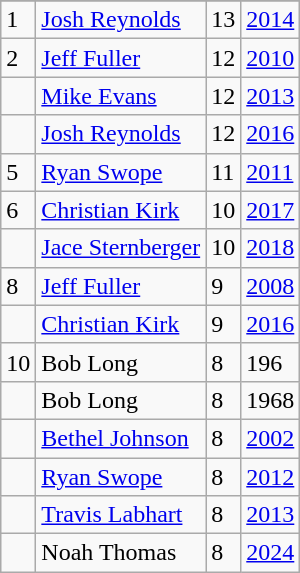<table class="wikitable">
<tr>
</tr>
<tr>
<td>1</td>
<td><a href='#'>Josh Reynolds</a></td>
<td>13</td>
<td><a href='#'>2014</a></td>
</tr>
<tr>
<td>2</td>
<td><a href='#'>Jeff Fuller</a></td>
<td>12</td>
<td><a href='#'>2010</a></td>
</tr>
<tr>
<td></td>
<td><a href='#'>Mike Evans</a></td>
<td>12</td>
<td><a href='#'>2013</a></td>
</tr>
<tr>
<td></td>
<td><a href='#'>Josh Reynolds</a></td>
<td>12</td>
<td><a href='#'>2016</a></td>
</tr>
<tr>
<td>5</td>
<td><a href='#'>Ryan Swope</a></td>
<td>11</td>
<td><a href='#'>2011</a></td>
</tr>
<tr>
<td>6</td>
<td><a href='#'>Christian Kirk</a></td>
<td>10</td>
<td><a href='#'>2017</a></td>
</tr>
<tr>
<td></td>
<td><a href='#'>Jace Sternberger</a></td>
<td>10</td>
<td><a href='#'>2018</a></td>
</tr>
<tr>
<td>8</td>
<td><a href='#'>Jeff Fuller</a></td>
<td>9</td>
<td><a href='#'>2008</a></td>
</tr>
<tr>
<td></td>
<td><a href='#'>Christian Kirk</a></td>
<td>9</td>
<td><a href='#'>2016</a></td>
</tr>
<tr>
<td>10</td>
<td>Bob Long</td>
<td>8</td>
<td>196</td>
</tr>
<tr>
<td></td>
<td>Bob Long</td>
<td>8</td>
<td>1968</td>
</tr>
<tr>
<td></td>
<td><a href='#'>Bethel Johnson</a></td>
<td>8</td>
<td><a href='#'>2002</a></td>
</tr>
<tr>
<td></td>
<td><a href='#'>Ryan Swope</a></td>
<td>8</td>
<td><a href='#'>2012</a></td>
</tr>
<tr>
<td></td>
<td><a href='#'>Travis Labhart</a></td>
<td>8</td>
<td><a href='#'>2013</a></td>
</tr>
<tr>
<td></td>
<td>Noah Thomas</td>
<td>8</td>
<td><a href='#'>2024</a></td>
</tr>
</table>
